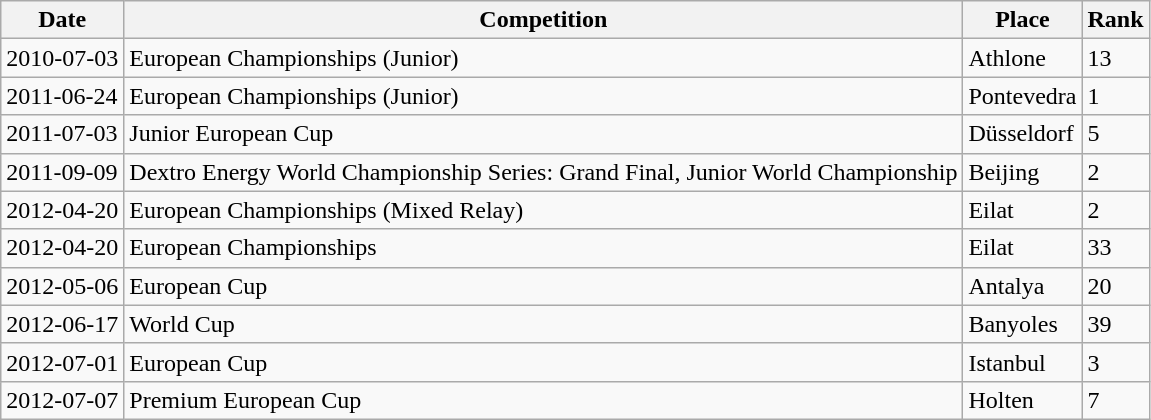<table class="wikitable sortable">
<tr>
<th>Date</th>
<th>Competition</th>
<th>Place</th>
<th>Rank</th>
</tr>
<tr>
<td>2010-07-03</td>
<td>European Championships (Junior)</td>
<td>Athlone</td>
<td>13</td>
</tr>
<tr>
<td>2011-06-24</td>
<td>European Championships (Junior)</td>
<td>Pontevedra</td>
<td>1</td>
</tr>
<tr>
<td>2011-07-03</td>
<td>Junior European Cup</td>
<td>Düsseldorf</td>
<td>5</td>
</tr>
<tr>
<td>2011-09-09</td>
<td>Dextro Energy World Championship Series: Grand Final, Junior World Championship</td>
<td>Beijing</td>
<td>2</td>
</tr>
<tr>
<td>2012-04-20</td>
<td>European Championships (Mixed Relay)</td>
<td>Eilat</td>
<td>2</td>
</tr>
<tr>
<td>2012-04-20</td>
<td>European Championships</td>
<td>Eilat</td>
<td>33</td>
</tr>
<tr>
<td>2012-05-06</td>
<td>European Cup</td>
<td>Antalya</td>
<td>20</td>
</tr>
<tr>
<td>2012-06-17</td>
<td>World Cup</td>
<td>Banyoles</td>
<td>39</td>
</tr>
<tr>
<td>2012-07-01</td>
<td>European Cup</td>
<td>Istanbul</td>
<td>3</td>
</tr>
<tr>
<td>2012-07-07</td>
<td>Premium European Cup</td>
<td>Holten</td>
<td>7</td>
</tr>
</table>
